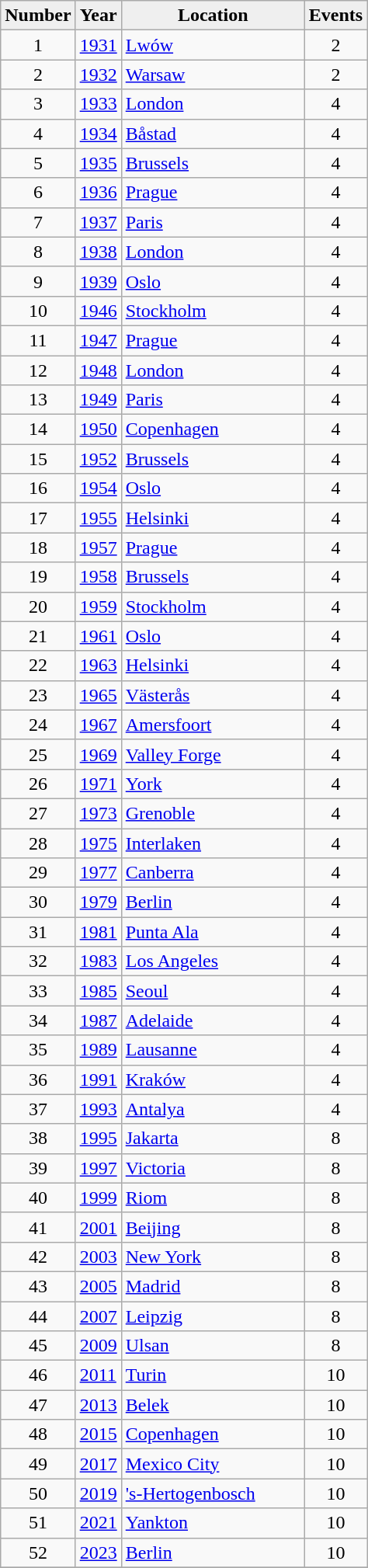<table class="wikitable">
<tr>
<th scope="col" ! width="25" style="background: #efefef;">Number</th>
<th scope="col" ! width="25" style="background: #efefef;">Year</th>
<th scope="col" ! width="150" style="background: #efefef;">Location</th>
<th scope="col" ! width="25" style="background: #efefef;">Events</th>
</tr>
<tr>
<td align=center>1</td>
<td><a href='#'>1931</a></td>
<td> <a href='#'>Lwów</a></td>
<td align=center>2</td>
</tr>
<tr>
<td align=center>2</td>
<td><a href='#'>1932</a></td>
<td> <a href='#'>Warsaw</a></td>
<td align=center>2</td>
</tr>
<tr>
<td align=center>3</td>
<td><a href='#'>1933</a></td>
<td> <a href='#'>London</a></td>
<td align=center>4</td>
</tr>
<tr>
<td align=center>4</td>
<td><a href='#'>1934</a></td>
<td> <a href='#'>Båstad</a></td>
<td align=center>4</td>
</tr>
<tr>
<td align=center>5</td>
<td><a href='#'>1935</a></td>
<td> <a href='#'>Brussels</a></td>
<td align=center>4</td>
</tr>
<tr>
<td align=center>6</td>
<td><a href='#'>1936</a></td>
<td> <a href='#'>Prague</a></td>
<td align=center>4</td>
</tr>
<tr>
<td align=center>7</td>
<td><a href='#'>1937</a></td>
<td> <a href='#'>Paris</a></td>
<td align=center>4</td>
</tr>
<tr>
<td align=center>8</td>
<td><a href='#'>1938</a></td>
<td> <a href='#'>London</a></td>
<td align=center>4</td>
</tr>
<tr>
<td align=center>9</td>
<td><a href='#'>1939</a></td>
<td> <a href='#'>Oslo</a></td>
<td align=center>4</td>
</tr>
<tr>
<td align=center>10</td>
<td><a href='#'>1946</a></td>
<td> <a href='#'>Stockholm</a></td>
<td align=center>4</td>
</tr>
<tr>
<td align=center>11</td>
<td><a href='#'>1947</a></td>
<td> <a href='#'>Prague</a></td>
<td align=center>4</td>
</tr>
<tr>
<td align=center>12</td>
<td><a href='#'>1948</a></td>
<td> <a href='#'>London</a></td>
<td align=center>4</td>
</tr>
<tr>
<td align=center>13</td>
<td><a href='#'>1949</a></td>
<td> <a href='#'>Paris</a></td>
<td align=center>4</td>
</tr>
<tr>
<td align=center>14</td>
<td><a href='#'>1950</a></td>
<td> <a href='#'>Copenhagen</a></td>
<td align=center>4</td>
</tr>
<tr>
<td align=center>15</td>
<td><a href='#'>1952</a></td>
<td> <a href='#'>Brussels</a></td>
<td align=center>4</td>
</tr>
<tr>
<td align=center>16</td>
<td><a href='#'>1954</a></td>
<td> <a href='#'>Oslo</a></td>
<td align=center>4</td>
</tr>
<tr>
<td align=center>17</td>
<td><a href='#'>1955</a></td>
<td> <a href='#'>Helsinki</a></td>
<td align=center>4</td>
</tr>
<tr>
<td align=center>18</td>
<td><a href='#'>1957</a></td>
<td> <a href='#'>Prague</a></td>
<td align=center>4</td>
</tr>
<tr>
<td align=center>19</td>
<td><a href='#'>1958</a></td>
<td> <a href='#'>Brussels</a></td>
<td align=center>4</td>
</tr>
<tr>
<td align=center>20</td>
<td><a href='#'>1959</a></td>
<td> <a href='#'>Stockholm</a></td>
<td align=center>4</td>
</tr>
<tr>
<td align=center>21</td>
<td><a href='#'>1961</a></td>
<td> <a href='#'>Oslo</a></td>
<td align=center>4</td>
</tr>
<tr>
<td align=center>22</td>
<td><a href='#'>1963</a></td>
<td> <a href='#'>Helsinki</a></td>
<td align=center>4</td>
</tr>
<tr>
<td align=center>23</td>
<td><a href='#'>1965</a></td>
<td> <a href='#'>Västerås</a></td>
<td align=center>4</td>
</tr>
<tr>
<td align=center>24</td>
<td><a href='#'>1967</a></td>
<td> <a href='#'>Amersfoort</a></td>
<td align=center>4</td>
</tr>
<tr>
<td align=center>25</td>
<td><a href='#'>1969</a></td>
<td> <a href='#'>Valley Forge</a></td>
<td align=center>4</td>
</tr>
<tr>
<td align=center>26</td>
<td><a href='#'>1971</a></td>
<td> <a href='#'>York</a></td>
<td align=center>4</td>
</tr>
<tr>
<td align=center>27</td>
<td><a href='#'>1973</a></td>
<td> <a href='#'>Grenoble</a></td>
<td align=center>4</td>
</tr>
<tr>
<td align=center>28</td>
<td><a href='#'>1975</a></td>
<td> <a href='#'>Interlaken</a></td>
<td align=center>4</td>
</tr>
<tr>
<td align=center>29</td>
<td><a href='#'>1977</a></td>
<td> <a href='#'>Canberra</a></td>
<td align=center>4</td>
</tr>
<tr>
<td align=center>30</td>
<td><a href='#'>1979</a></td>
<td> <a href='#'>Berlin</a></td>
<td align=center>4</td>
</tr>
<tr>
<td align=center>31</td>
<td><a href='#'>1981</a></td>
<td> <a href='#'>Punta Ala</a></td>
<td align=center>4</td>
</tr>
<tr>
<td align=center>32</td>
<td><a href='#'>1983</a></td>
<td> <a href='#'>Los Angeles</a></td>
<td align=center>4</td>
</tr>
<tr>
<td align=center>33</td>
<td><a href='#'>1985</a></td>
<td> <a href='#'>Seoul</a></td>
<td align=center>4</td>
</tr>
<tr>
<td align=center>34</td>
<td><a href='#'>1987</a></td>
<td> <a href='#'>Adelaide</a></td>
<td align=center>4</td>
</tr>
<tr>
<td align=center>35</td>
<td><a href='#'>1989</a></td>
<td> <a href='#'>Lausanne</a></td>
<td align=center>4</td>
</tr>
<tr>
<td align=center>36</td>
<td><a href='#'>1991</a></td>
<td> <a href='#'>Kraków</a></td>
<td align=center>4</td>
</tr>
<tr>
<td align=center>37</td>
<td><a href='#'>1993</a></td>
<td> <a href='#'>Antalya</a></td>
<td align=center>4</td>
</tr>
<tr>
<td align=center>38</td>
<td><a href='#'>1995</a></td>
<td> <a href='#'>Jakarta</a></td>
<td align=center>8</td>
</tr>
<tr>
<td align=center>39</td>
<td><a href='#'>1997</a></td>
<td> <a href='#'>Victoria</a></td>
<td align=center>8</td>
</tr>
<tr>
<td align=center>40</td>
<td><a href='#'>1999</a></td>
<td> <a href='#'>Riom</a></td>
<td align=center>8</td>
</tr>
<tr>
<td align=center>41</td>
<td><a href='#'>2001</a></td>
<td> <a href='#'>Beijing</a></td>
<td align=center>8</td>
</tr>
<tr>
<td align=center>42</td>
<td><a href='#'>2003</a></td>
<td> <a href='#'>New York</a></td>
<td align=center>8</td>
</tr>
<tr>
<td align=center>43</td>
<td><a href='#'>2005</a></td>
<td> <a href='#'>Madrid</a></td>
<td align=center>8</td>
</tr>
<tr>
<td align=center>44</td>
<td><a href='#'>2007</a></td>
<td> <a href='#'>Leipzig</a></td>
<td align=center>8</td>
</tr>
<tr>
<td align=center>45</td>
<td><a href='#'>2009</a></td>
<td> <a href='#'>Ulsan</a></td>
<td align=center>8</td>
</tr>
<tr>
<td align=center>46</td>
<td><a href='#'>2011</a></td>
<td> <a href='#'>Turin</a></td>
<td align=center>10</td>
</tr>
<tr>
<td align=center>47</td>
<td><a href='#'>2013</a></td>
<td> <a href='#'>Belek</a></td>
<td align=center>10</td>
</tr>
<tr>
<td align=center>48</td>
<td><a href='#'>2015</a></td>
<td> <a href='#'>Copenhagen</a></td>
<td align=center>10</td>
</tr>
<tr>
<td align=center>49</td>
<td><a href='#'>2017</a></td>
<td> <a href='#'>Mexico City</a></td>
<td align=center>10</td>
</tr>
<tr>
<td align=center>50</td>
<td><a href='#'>2019</a></td>
<td> <a href='#'>'s-Hertogenbosch</a></td>
<td align=center>10</td>
</tr>
<tr>
<td align=center>51</td>
<td><a href='#'>2021</a></td>
<td> <a href='#'>Yankton</a></td>
<td align=center>10</td>
</tr>
<tr>
<td align=center>52</td>
<td><a href='#'>2023</a></td>
<td> <a href='#'>Berlin</a></td>
<td align=center>10</td>
</tr>
<tr>
</tr>
</table>
